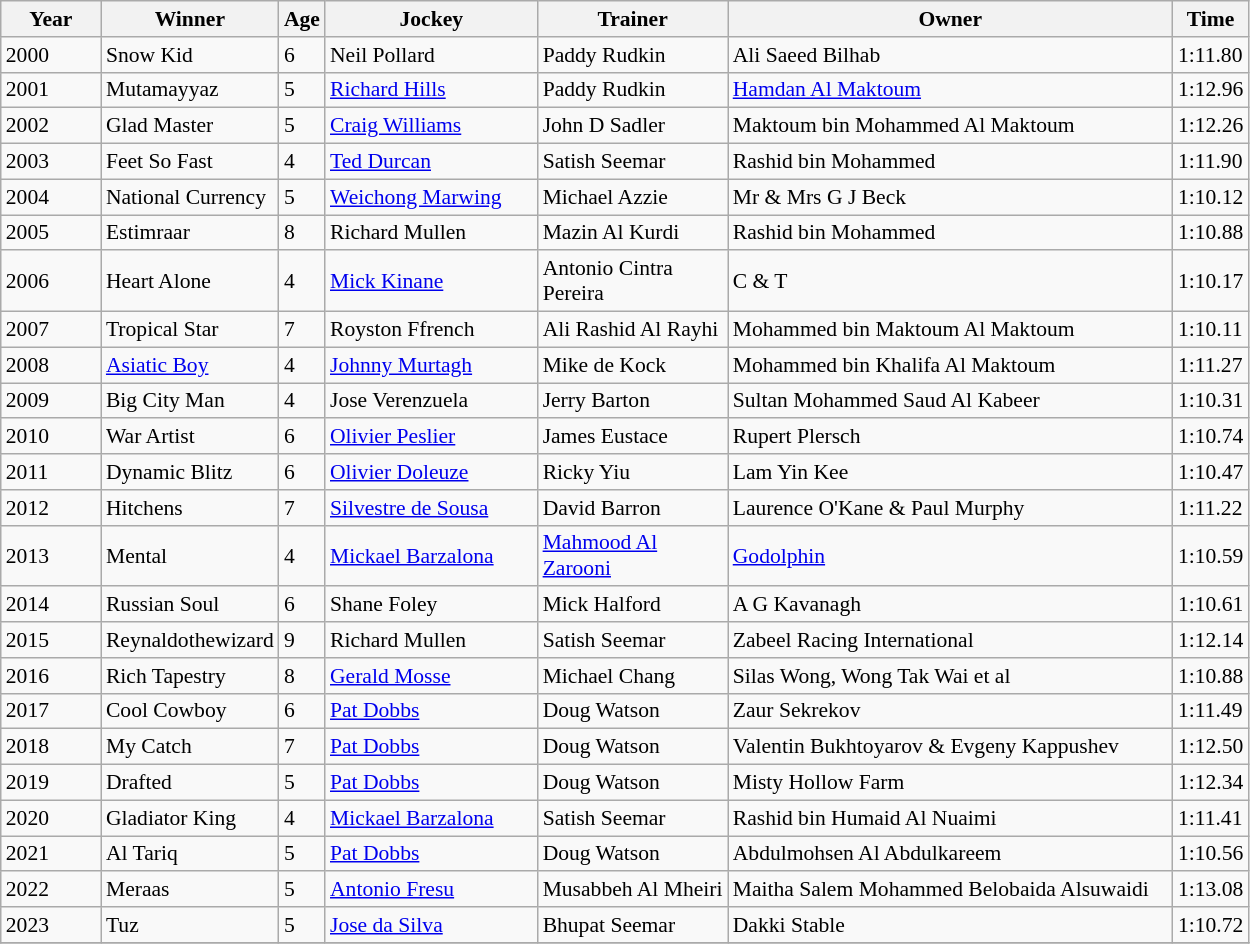<table class="wikitable sortable" style="font-size:90%">
<tr>
<th style="width:60px">Year<br></th>
<th style="width:110px">Winner<br></th>
<th>Age<br></th>
<th style="width:135px">Jockey<br></th>
<th style="width:120px">Trainer<br></th>
<th style="width:290px">Owner<br></th>
<th>Time<br></th>
</tr>
<tr>
<td>2000</td>
<td>Snow Kid</td>
<td>6</td>
<td>Neil Pollard</td>
<td>Paddy Rudkin</td>
<td>Ali Saeed Bilhab</td>
<td>1:11.80</td>
</tr>
<tr>
<td>2001</td>
<td>Mutamayyaz</td>
<td>5</td>
<td><a href='#'>Richard Hills</a></td>
<td>Paddy Rudkin</td>
<td><a href='#'>Hamdan Al Maktoum</a></td>
<td>1:12.96</td>
</tr>
<tr>
<td>2002</td>
<td>Glad Master</td>
<td>5</td>
<td><a href='#'>Craig Williams</a></td>
<td>John D Sadler</td>
<td>Maktoum bin Mohammed Al Maktoum</td>
<td>1:12.26</td>
</tr>
<tr>
<td>2003</td>
<td>Feet So Fast</td>
<td>4</td>
<td><a href='#'>Ted Durcan</a></td>
<td>Satish Seemar</td>
<td>Rashid bin Mohammed</td>
<td>1:11.90</td>
</tr>
<tr>
<td>2004</td>
<td>National Currency</td>
<td>5</td>
<td><a href='#'>Weichong Marwing</a></td>
<td>Michael Azzie</td>
<td>Mr & Mrs G J Beck</td>
<td>1:10.12</td>
</tr>
<tr>
<td>2005</td>
<td>Estimraar</td>
<td>8</td>
<td>Richard Mullen</td>
<td>Mazin Al Kurdi</td>
<td>Rashid bin Mohammed</td>
<td>1:10.88</td>
</tr>
<tr>
<td>2006</td>
<td>Heart Alone</td>
<td>4</td>
<td><a href='#'>Mick Kinane</a></td>
<td>Antonio Cintra Pereira</td>
<td>C & T</td>
<td>1:10.17</td>
</tr>
<tr>
<td>2007</td>
<td>Tropical Star</td>
<td>7</td>
<td>Royston Ffrench</td>
<td>Ali Rashid Al Rayhi</td>
<td>Mohammed bin Maktoum Al Maktoum</td>
<td>1:10.11</td>
</tr>
<tr>
<td>2008</td>
<td><a href='#'>Asiatic Boy</a></td>
<td>4</td>
<td><a href='#'>Johnny Murtagh</a></td>
<td>Mike de Kock</td>
<td>Mohammed bin Khalifa Al Maktoum</td>
<td>1:11.27</td>
</tr>
<tr>
<td>2009</td>
<td>Big City Man</td>
<td>4</td>
<td>Jose Verenzuela</td>
<td>Jerry Barton</td>
<td>Sultan Mohammed Saud Al Kabeer</td>
<td>1:10.31</td>
</tr>
<tr>
<td>2010</td>
<td>War Artist</td>
<td>6</td>
<td><a href='#'>Olivier Peslier</a></td>
<td>James Eustace</td>
<td>Rupert Plersch</td>
<td>1:10.74</td>
</tr>
<tr>
<td>2011</td>
<td>Dynamic Blitz</td>
<td>6</td>
<td><a href='#'>Olivier Doleuze</a></td>
<td>Ricky Yiu</td>
<td>Lam Yin Kee</td>
<td>1:10.47</td>
</tr>
<tr>
<td>2012</td>
<td>Hitchens</td>
<td>7</td>
<td><a href='#'>Silvestre de Sousa</a></td>
<td>David Barron</td>
<td>Laurence O'Kane & Paul Murphy</td>
<td>1:11.22</td>
</tr>
<tr>
<td>2013</td>
<td>Mental</td>
<td>4</td>
<td><a href='#'>Mickael Barzalona</a></td>
<td><a href='#'>Mahmood Al Zarooni</a></td>
<td><a href='#'>Godolphin</a></td>
<td>1:10.59</td>
</tr>
<tr>
<td>2014</td>
<td>Russian Soul</td>
<td>6</td>
<td>Shane Foley</td>
<td>Mick Halford</td>
<td>A G Kavanagh</td>
<td>1:10.61</td>
</tr>
<tr>
<td>2015</td>
<td>Reynaldothewizard</td>
<td>9</td>
<td>Richard Mullen</td>
<td>Satish Seemar</td>
<td>Zabeel Racing International</td>
<td>1:12.14</td>
</tr>
<tr>
<td>2016</td>
<td>Rich Tapestry</td>
<td>8</td>
<td><a href='#'>Gerald Mosse</a></td>
<td>Michael Chang</td>
<td>Silas Wong, Wong Tak Wai et al</td>
<td>1:10.88</td>
</tr>
<tr>
<td>2017</td>
<td>Cool Cowboy</td>
<td>6</td>
<td><a href='#'>Pat Dobbs</a></td>
<td>Doug Watson</td>
<td>Zaur Sekrekov</td>
<td>1:11.49</td>
</tr>
<tr>
<td>2018</td>
<td>My Catch</td>
<td>7</td>
<td><a href='#'>Pat Dobbs</a></td>
<td>Doug Watson</td>
<td>Valentin Bukhtoyarov & Evgeny Kappushev</td>
<td>1:12.50</td>
</tr>
<tr>
<td>2019</td>
<td>Drafted</td>
<td>5</td>
<td><a href='#'>Pat Dobbs</a></td>
<td>Doug Watson</td>
<td>Misty Hollow Farm</td>
<td>1:12.34</td>
</tr>
<tr>
<td>2020</td>
<td>Gladiator King</td>
<td>4</td>
<td><a href='#'>Mickael Barzalona</a></td>
<td>Satish Seemar</td>
<td>Rashid bin Humaid Al Nuaimi</td>
<td>1:11.41</td>
</tr>
<tr>
<td>2021</td>
<td>Al Tariq</td>
<td>5</td>
<td><a href='#'>Pat Dobbs</a></td>
<td>Doug Watson</td>
<td>Abdulmohsen Al Abdulkareem</td>
<td>1:10.56</td>
</tr>
<tr>
<td>2022</td>
<td>Meraas</td>
<td>5</td>
<td><a href='#'>Antonio Fresu</a></td>
<td>Musabbeh Al Mheiri</td>
<td>Maitha Salem Mohammed Belobaida Alsuwaidi</td>
<td>1:13.08</td>
</tr>
<tr>
<td>2023</td>
<td>Tuz</td>
<td>5</td>
<td><a href='#'>Jose da Silva</a></td>
<td>Bhupat Seemar</td>
<td>Dakki Stable</td>
<td>1:10.72</td>
</tr>
<tr>
</tr>
</table>
